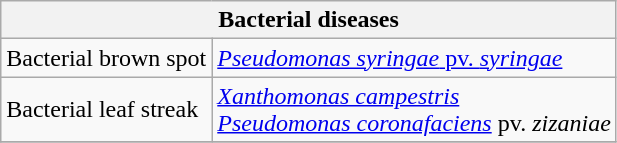<table class="wikitable" style="clear">
<tr>
<th colspan=2><strong>Bacterial  diseases</strong><br></th>
</tr>
<tr>
<td>Bacterial brown spot</td>
<td><a href='#'><em>Pseudomonas syringae</em> pv. <em>syringae</em></a></td>
</tr>
<tr>
<td>Bacterial leaf streak</td>
<td><em><a href='#'>Xanthomonas campestris</a></em><br><em><a href='#'>Pseudomonas coronafaciens</a></em> pv. <em>zizaniae</em></td>
</tr>
<tr>
</tr>
</table>
